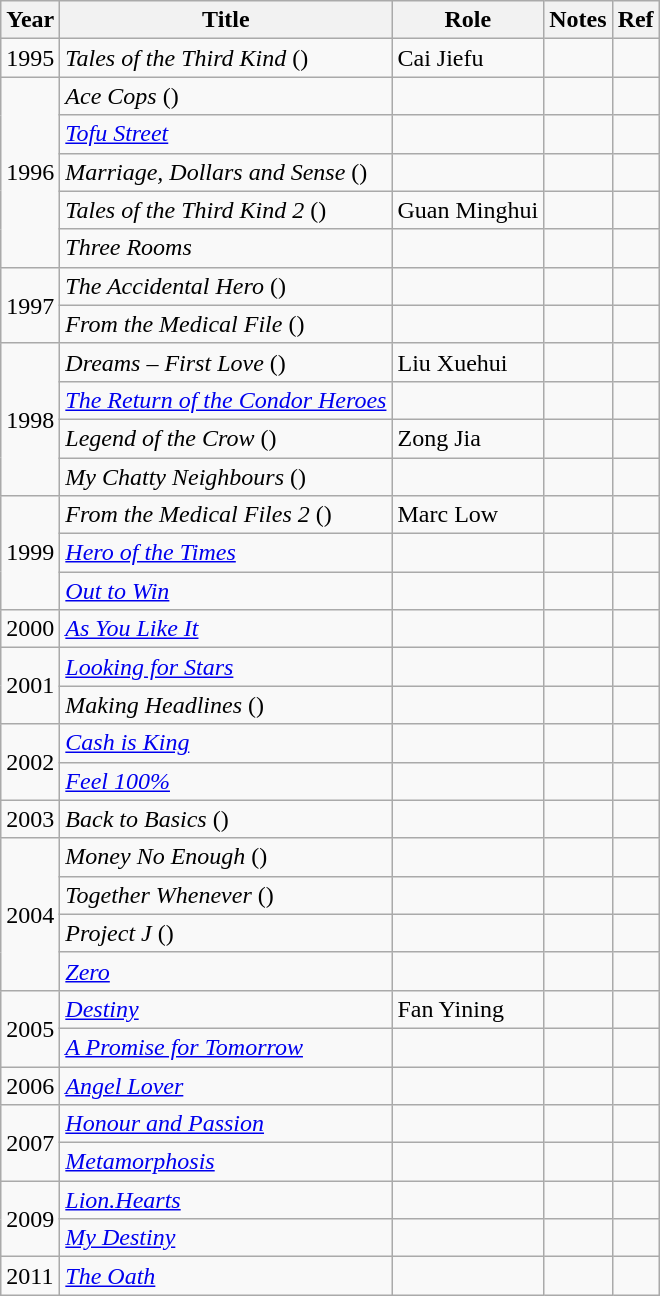<table class="wikitable sortable">
<tr>
<th>Year</th>
<th>Title</th>
<th>Role</th>
<th class="unsortable">Notes</th>
<th class="unsortable">Ref</th>
</tr>
<tr>
<td>1995</td>
<td><em>Tales of the Third Kind</em> ()</td>
<td>Cai Jiefu</td>
<td></td>
<td></td>
</tr>
<tr>
<td rowspan="5">1996</td>
<td><em>Ace Cops</em> ()</td>
<td></td>
<td></td>
<td></td>
</tr>
<tr>
<td><em><a href='#'>Tofu Street</a></em></td>
<td></td>
<td></td>
<td></td>
</tr>
<tr>
<td><em>Marriage, Dollars and Sense</em> ()</td>
<td></td>
<td></td>
<td></td>
</tr>
<tr>
<td><em>Tales of the Third Kind 2</em> ()</td>
<td>Guan Minghui</td>
<td></td>
<td></td>
</tr>
<tr>
<td><em>Three Rooms</em></td>
<td></td>
<td></td>
<td></td>
</tr>
<tr>
<td rowspan="2">1997</td>
<td><em>The Accidental Hero</em> ()</td>
<td></td>
<td></td>
<td></td>
</tr>
<tr>
<td><em>From the Medical File</em> ()</td>
<td></td>
<td></td>
<td></td>
</tr>
<tr>
<td rowspan="4">1998</td>
<td><em>Dreams – First Love</em> ()</td>
<td>Liu Xuehui</td>
<td></td>
<td></td>
</tr>
<tr>
<td><a href='#'><em>The Return of the Condor Heroes</em></a></td>
<td></td>
<td></td>
<td></td>
</tr>
<tr>
<td><em>Legend of the Crow</em> ()</td>
<td>Zong Jia</td>
<td></td>
<td></td>
</tr>
<tr>
<td><em>My Chatty Neighbours</em> ()</td>
<td></td>
<td></td>
<td></td>
</tr>
<tr>
<td rowspan="3">1999</td>
<td><em>From the Medical Files 2</em> ()</td>
<td>Marc Low</td>
<td></td>
<td></td>
</tr>
<tr>
<td><em><a href='#'>Hero of the Times</a></em></td>
<td></td>
<td></td>
<td></td>
</tr>
<tr>
<td><a href='#'><em>Out to Win</em></a></td>
<td></td>
<td></td>
<td></td>
</tr>
<tr>
<td>2000</td>
<td><em><a href='#'>As You Like It</a></em></td>
<td></td>
<td></td>
<td></td>
</tr>
<tr>
<td rowspan="2">2001</td>
<td><em><a href='#'>Looking for Stars</a></em></td>
<td></td>
<td></td>
<td></td>
</tr>
<tr>
<td><em>Making Headlines</em> ()</td>
<td></td>
<td></td>
<td></td>
</tr>
<tr>
<td rowspan="2">2002</td>
<td><em><a href='#'>Cash is King</a></em></td>
<td></td>
<td></td>
<td></td>
</tr>
<tr>
<td><em><a href='#'>Feel 100%</a></em></td>
<td></td>
<td></td>
<td></td>
</tr>
<tr>
<td>2003</td>
<td><em>Back to Basics</em> ()</td>
<td></td>
<td></td>
<td></td>
</tr>
<tr>
<td rowspan="4">2004</td>
<td><em>Money No Enough</em> ()</td>
<td></td>
<td></td>
<td></td>
</tr>
<tr>
<td><em>Together Whenever</em> ()</td>
<td></td>
<td></td>
<td></td>
</tr>
<tr>
<td><em>Project J</em> ()</td>
<td></td>
<td></td>
<td></td>
</tr>
<tr>
<td><em><a href='#'>Zero</a></em></td>
<td></td>
<td></td>
<td></td>
</tr>
<tr>
<td rowspan="2">2005</td>
<td><em><a href='#'>Destiny</a></em></td>
<td>Fan Yining</td>
<td></td>
<td></td>
</tr>
<tr>
<td><em><a href='#'>A Promise for Tomorrow</a></em></td>
<td></td>
<td></td>
<td></td>
</tr>
<tr>
<td>2006</td>
<td><em><a href='#'>Angel Lover</a></em></td>
<td></td>
<td></td>
<td></td>
</tr>
<tr>
<td rowspan="2">2007</td>
<td><em><a href='#'>Honour and Passion</a></em></td>
<td></td>
<td></td>
<td></td>
</tr>
<tr>
<td><em><a href='#'>Metamorphosis</a></em></td>
<td></td>
<td></td>
<td></td>
</tr>
<tr>
<td rowspan="2">2009</td>
<td><em><a href='#'>Lion.Hearts</a></em></td>
<td></td>
<td></td>
<td></td>
</tr>
<tr>
<td><em><a href='#'>My Destiny</a></em></td>
<td></td>
<td></td>
<td></td>
</tr>
<tr>
<td>2011</td>
<td><em><a href='#'>The Oath</a></em></td>
<td></td>
<td></td>
<td></td>
</tr>
</table>
